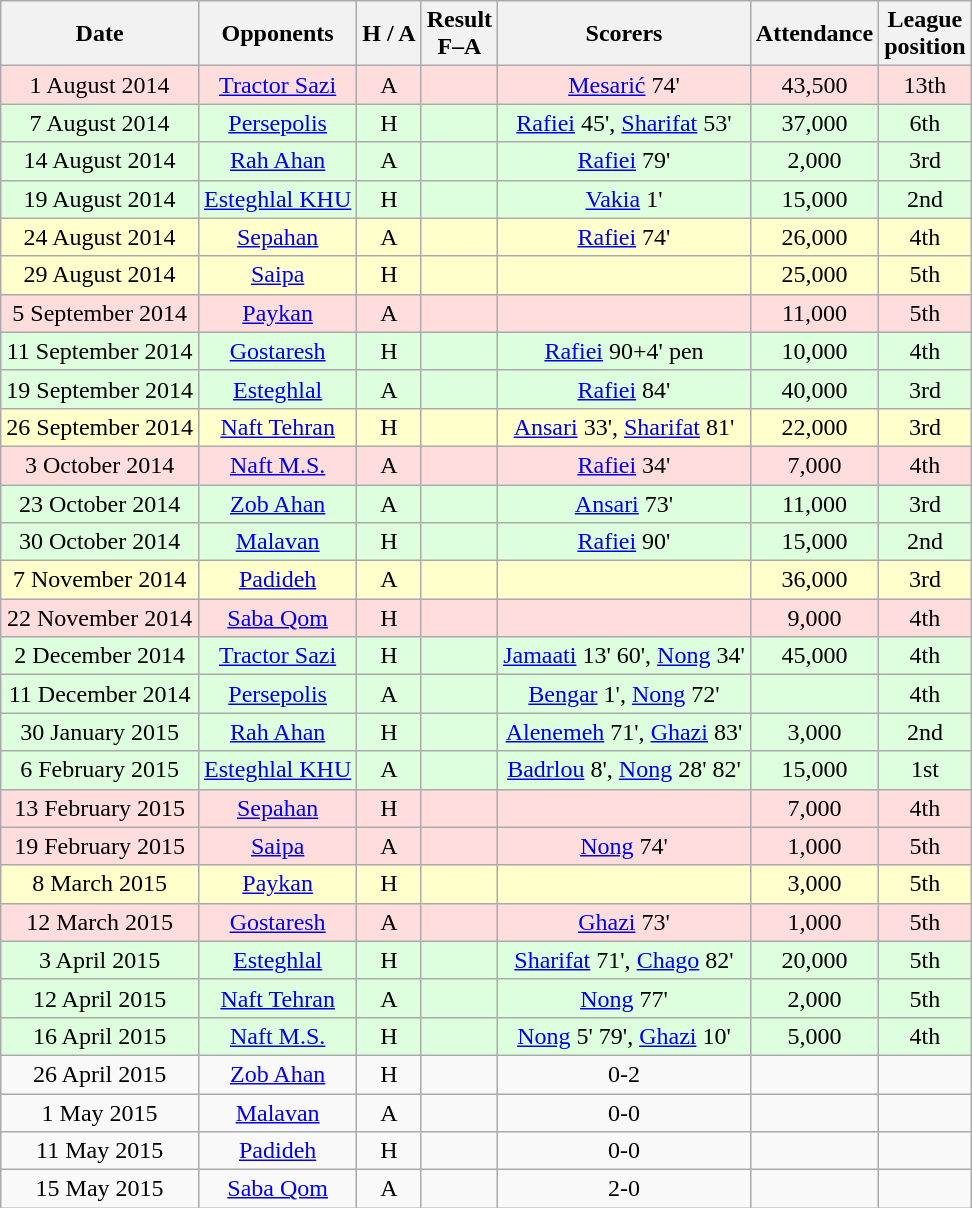<table class="wikitable" style="text-align:center">
<tr>
<th>Date</th>
<th>Opponents</th>
<th>H / A</th>
<th>Result<br>F–A</th>
<th>Scorers</th>
<th>Attendance</th>
<th>League<br>position</th>
</tr>
<tr bgcolor="#ffdddd">
<td>1 August 2014</td>
<td><a href='#'>Tractor Sazi</a></td>
<td>A</td>
<td></td>
<td><a href='#'>Mesarić</a> 74'</td>
<td>43,500</td>
<td>13th</td>
</tr>
<tr bgcolor="#ddffdd">
<td>7 August 2014</td>
<td><a href='#'>Persepolis</a></td>
<td>H</td>
<td></td>
<td><a href='#'>Rafiei</a> 45', <a href='#'>Sharifat</a> 53'</td>
<td>37,000</td>
<td>6th</td>
</tr>
<tr bgcolor="#ddffdd">
<td>14 August 2014</td>
<td><a href='#'>Rah Ahan</a></td>
<td>A</td>
<td></td>
<td><a href='#'>Rafiei</a> 79'</td>
<td>2,000</td>
<td>3rd</td>
</tr>
<tr bgcolor="#ddffdd">
<td>19 August 2014</td>
<td><a href='#'>Esteghlal KHU</a></td>
<td>H</td>
<td> </td>
<td><a href='#'>Vakia</a> 1'</td>
<td>15,000</td>
<td>2nd</td>
</tr>
<tr bgcolor="#FFFFCC">
<td>24 August 2014</td>
<td><a href='#'>Sepahan</a></td>
<td>A</td>
<td> </td>
<td><a href='#'>Rafiei</a> 74'</td>
<td>26,000</td>
<td>4th</td>
</tr>
<tr bgcolor="#FFFFCC">
<td>29 August 2014</td>
<td><a href='#'>Saipa</a></td>
<td>H</td>
<td> </td>
<td></td>
<td>25,000</td>
<td>5th</td>
</tr>
<tr bgcolor="#ffdddd">
<td>5 September 2014</td>
<td><a href='#'>Paykan</a></td>
<td>A</td>
<td> </td>
<td></td>
<td>11,000</td>
<td>5th</td>
</tr>
<tr bgcolor="#ddffdd">
<td>11 September 2014</td>
<td><a href='#'>Gostaresh</a></td>
<td>H</td>
<td> </td>
<td><a href='#'>Rafiei</a> 90+4' pen</td>
<td>10,000</td>
<td>4th</td>
</tr>
<tr bgcolor="#ddffdd">
<td>19 September 2014</td>
<td><a href='#'>Esteghlal</a></td>
<td>A</td>
<td> </td>
<td><a href='#'>Rafiei</a> 84'</td>
<td>40,000</td>
<td>3rd</td>
</tr>
<tr bgcolor="#FFFFCC">
<td>26 September 2014</td>
<td><a href='#'>Naft Tehran</a></td>
<td>H</td>
<td></td>
<td><a href='#'>Ansari</a> 33', <a href='#'>Sharifat</a> 81'</td>
<td>22,000</td>
<td>3rd</td>
</tr>
<tr bgcolor="#ffdddd">
<td>3 October 2014</td>
<td><a href='#'>Naft M.S.</a></td>
<td>A</td>
<td></td>
<td><a href='#'>Rafiei</a> 34'</td>
<td>7,000</td>
<td>4th</td>
</tr>
<tr bgcolor="#ddffdd">
<td>23 October 2014</td>
<td><a href='#'>Zob Ahan</a></td>
<td>A</td>
<td></td>
<td><a href='#'>Ansari</a> 73'</td>
<td>11,000</td>
<td>3rd</td>
</tr>
<tr bgcolor="#ddffdd">
<td>30 October 2014</td>
<td><a href='#'>Malavan</a></td>
<td>H</td>
<td></td>
<td><a href='#'>Rafiei</a> 90'</td>
<td>15,000</td>
<td>2nd</td>
</tr>
<tr bgcolor="#FFFFCC">
<td>7 November 2014</td>
<td><a href='#'>Padideh</a></td>
<td>A</td>
<td></td>
<td></td>
<td>36,000</td>
<td>3rd</td>
</tr>
<tr bgcolor="#ffdddd">
<td>22 November 2014</td>
<td><a href='#'>Saba Qom</a></td>
<td>H</td>
<td></td>
<td></td>
<td>9,000</td>
<td>4th</td>
</tr>
<tr bgcolor="#ddffdd">
<td>2 December 2014</td>
<td><a href='#'>Tractor Sazi</a></td>
<td>H</td>
<td></td>
<td><a href='#'>Jamaati</a> 13' 60', <a href='#'>Nong</a> 34'</td>
<td>45,000</td>
<td>4th</td>
</tr>
<tr bgcolor="#ddffdd">
<td>11 December 2014</td>
<td><a href='#'>Persepolis</a></td>
<td>A</td>
<td></td>
<td><a href='#'>Bengar</a> 1', <a href='#'>Nong</a> 72'</td>
<td></td>
<td>4th</td>
</tr>
<tr bgcolor="#ddffdd">
<td>30 January 2015</td>
<td><a href='#'>Rah Ahan</a></td>
<td>H</td>
<td></td>
<td><a href='#'>Alenemeh</a> 71', <a href='#'>Ghazi</a> 83'</td>
<td>3,000</td>
<td>2nd</td>
</tr>
<tr bgcolor="#ddffdd">
<td>6 February 2015</td>
<td><a href='#'>Esteghlal KHU</a></td>
<td>A</td>
<td></td>
<td><a href='#'>Badrlou</a> 8', <a href='#'>Nong</a> 28' 82'</td>
<td>15,000</td>
<td>1st</td>
</tr>
<tr bgcolor="#ffdddd">
<td>13 February 2015</td>
<td><a href='#'>Sepahan</a></td>
<td>H</td>
<td></td>
<td></td>
<td>7,000</td>
<td>4th</td>
</tr>
<tr bgcolor="#ffdddd">
<td>19 February 2015</td>
<td><a href='#'>Saipa</a></td>
<td>A</td>
<td></td>
<td><a href='#'>Nong</a> 74'</td>
<td>1,000</td>
<td>5th</td>
</tr>
<tr bgcolor="#FFFFCC">
<td>8 March 2015</td>
<td><a href='#'>Paykan</a></td>
<td>H</td>
<td></td>
<td></td>
<td>3,000</td>
<td>5th</td>
</tr>
<tr bgcolor="#ffdddd">
<td>12 March 2015</td>
<td><a href='#'>Gostaresh</a></td>
<td>A</td>
<td></td>
<td><a href='#'>Ghazi</a> 73'</td>
<td>1,000</td>
<td>5th</td>
</tr>
<tr bgcolor="#ddffdd">
<td>3 April 2015</td>
<td><a href='#'>Esteghlal</a></td>
<td>H</td>
<td></td>
<td><a href='#'>Sharifat</a> 71', <a href='#'>Chago</a> 82'</td>
<td>20,000</td>
<td>5th</td>
</tr>
<tr bgcolor="#ddffdd">
<td>12 April 2015</td>
<td><a href='#'>Naft Tehran</a></td>
<td>A</td>
<td></td>
<td><a href='#'>Nong</a> 77'</td>
<td>2,000</td>
<td>5th</td>
</tr>
<tr bgcolor="#ddffdd">
<td>16 April 2015</td>
<td><a href='#'>Naft M.S.</a></td>
<td>H</td>
<td></td>
<td><a href='#'>Nong</a> 5' 79', <a href='#'>Ghazi</a> 10'</td>
<td>5,000</td>
<td>4th</td>
</tr>
<tr>
<td>26 April 2015</td>
<td><a href='#'>Zob Ahan</a></td>
<td>H</td>
<td></td>
<td>0-2</td>
<td></td>
<td></td>
</tr>
<tr>
<td>1 May 2015</td>
<td><a href='#'>Malavan</a></td>
<td>A</td>
<td></td>
<td>0-0</td>
<td></td>
<td></td>
</tr>
<tr>
<td>11 May 2015</td>
<td><a href='#'>Padideh</a></td>
<td>H</td>
<td></td>
<td>0-0</td>
<td></td>
<td></td>
</tr>
<tr>
<td>15 May 2015</td>
<td><a href='#'>Saba Qom</a></td>
<td>A</td>
<td></td>
<td>2-0</td>
<td></td>
<td></td>
</tr>
</table>
